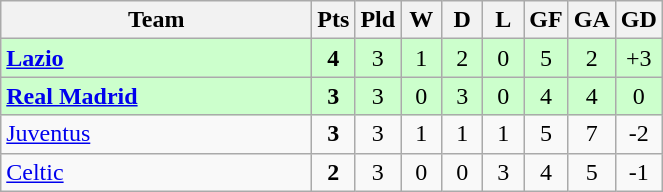<table class="wikitable" style="text-align:center;">
<tr>
<th width=200>Team</th>
<th width=20>Pts</th>
<th width=20>Pld</th>
<th width=20>W</th>
<th width=20>D</th>
<th width=20>L</th>
<th width=20>GF</th>
<th width=20>GA</th>
<th width=20>GD</th>
</tr>
<tr style="background:#ccffcc">
<td style="text-align:left"><strong> <a href='#'>Lazio</a></strong></td>
<td><strong>4</strong></td>
<td>3</td>
<td>1</td>
<td>2</td>
<td>0</td>
<td>5</td>
<td>2</td>
<td>+3</td>
</tr>
<tr style="background:#ccffcc">
<td style="text-align:left"><strong> <a href='#'>Real Madrid</a></strong></td>
<td><strong>3</strong></td>
<td>3</td>
<td>0</td>
<td>3</td>
<td>0</td>
<td>4</td>
<td>4</td>
<td>0</td>
</tr>
<tr>
<td style="text-align:left"> <a href='#'>Juventus</a></td>
<td><strong>3</strong></td>
<td>3</td>
<td>1</td>
<td>1</td>
<td>1</td>
<td>5</td>
<td>7</td>
<td>-2</td>
</tr>
<tr>
<td style="text-align:left"> <a href='#'>Celtic</a></td>
<td><strong>2</strong></td>
<td>3</td>
<td>0</td>
<td>0</td>
<td>3</td>
<td>4</td>
<td>5</td>
<td>-1</td>
</tr>
</table>
